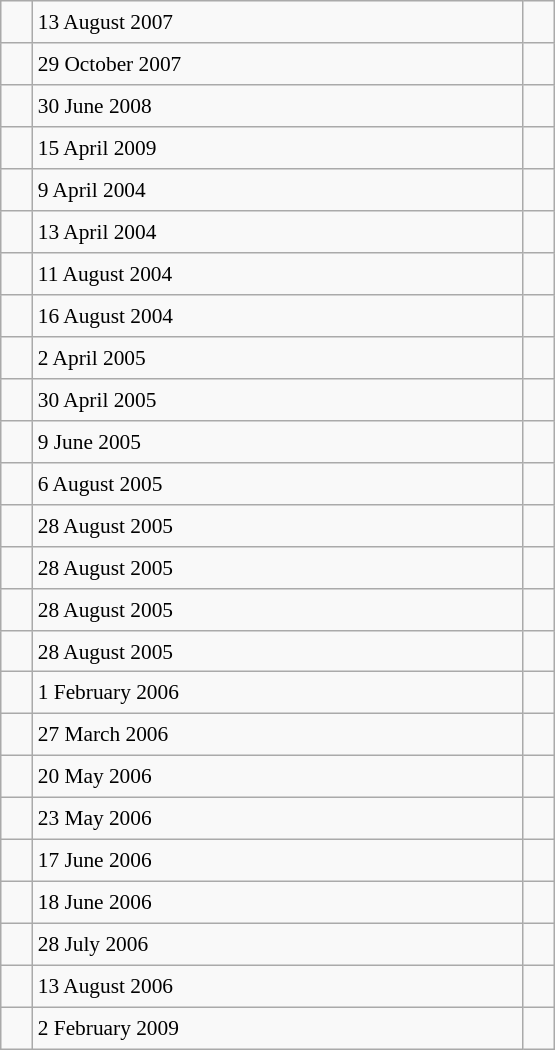<table class="wikitable" style="font-size: 89%; float: left; width: 26em; margin-right: 1em; height: 700px">
<tr>
<td></td>
<td>13 August 2007</td>
<td></td>
</tr>
<tr>
<td></td>
<td>29 October 2007</td>
<td></td>
</tr>
<tr>
<td></td>
<td>30 June 2008</td>
<td></td>
</tr>
<tr>
<td></td>
<td>15 April 2009</td>
<td></td>
</tr>
<tr>
<td></td>
<td>9 April 2004</td>
<td></td>
</tr>
<tr>
<td></td>
<td>13 April 2004</td>
<td></td>
</tr>
<tr>
<td></td>
<td>11 August 2004</td>
<td></td>
</tr>
<tr>
<td></td>
<td>16 August 2004</td>
<td></td>
</tr>
<tr>
<td></td>
<td>2 April 2005</td>
<td></td>
</tr>
<tr>
<td></td>
<td>30 April 2005</td>
<td></td>
</tr>
<tr>
<td></td>
<td>9 June 2005</td>
<td></td>
</tr>
<tr>
<td></td>
<td>6 August 2005</td>
<td></td>
</tr>
<tr>
<td></td>
<td>28 August 2005</td>
<td></td>
</tr>
<tr>
<td></td>
<td>28 August 2005</td>
<td></td>
</tr>
<tr>
<td></td>
<td>28 August 2005</td>
<td></td>
</tr>
<tr>
<td></td>
<td>28 August 2005</td>
<td></td>
</tr>
<tr>
<td></td>
<td>1 February 2006</td>
<td></td>
</tr>
<tr>
<td></td>
<td>27 March 2006</td>
<td></td>
</tr>
<tr>
<td></td>
<td>20 May 2006</td>
<td></td>
</tr>
<tr>
<td></td>
<td>23 May 2006</td>
<td></td>
</tr>
<tr>
<td></td>
<td>17 June 2006</td>
<td></td>
</tr>
<tr>
<td></td>
<td>18 June 2006</td>
<td></td>
</tr>
<tr>
<td></td>
<td>28 July 2006</td>
<td></td>
</tr>
<tr>
<td></td>
<td>13 August 2006</td>
<td></td>
</tr>
<tr>
<td></td>
<td>2 February 2009</td>
<td></td>
</tr>
</table>
